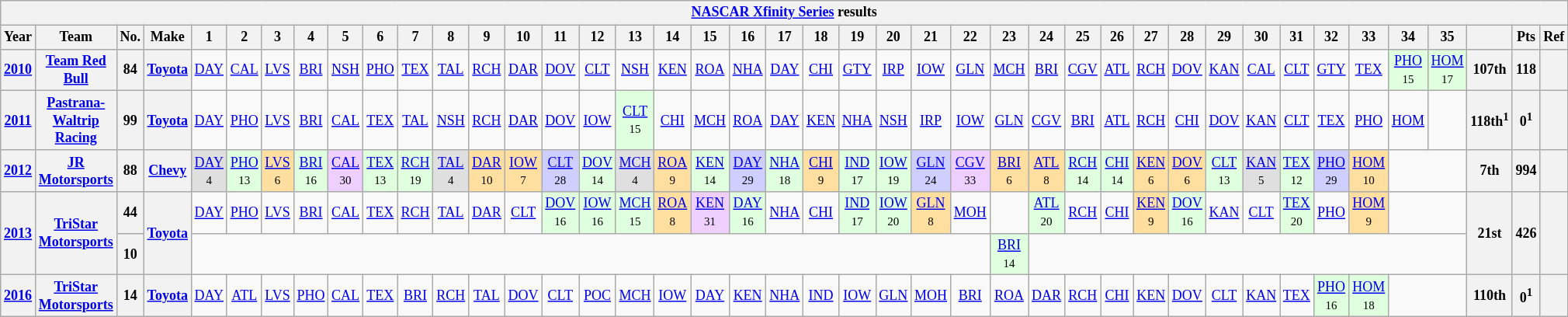<table class="wikitable" style="text-align:center; font-size:75%">
<tr>
<th colspan=42><a href='#'>NASCAR Xfinity Series</a> results</th>
</tr>
<tr>
<th>Year</th>
<th>Team</th>
<th>No.</th>
<th>Make</th>
<th>1</th>
<th>2</th>
<th>3</th>
<th>4</th>
<th>5</th>
<th>6</th>
<th>7</th>
<th>8</th>
<th>9</th>
<th>10</th>
<th>11</th>
<th>12</th>
<th>13</th>
<th>14</th>
<th>15</th>
<th>16</th>
<th>17</th>
<th>18</th>
<th>19</th>
<th>20</th>
<th>21</th>
<th>22</th>
<th>23</th>
<th>24</th>
<th>25</th>
<th>26</th>
<th>27</th>
<th>28</th>
<th>29</th>
<th>30</th>
<th>31</th>
<th>32</th>
<th>33</th>
<th>34</th>
<th>35</th>
<th></th>
<th>Pts</th>
<th>Ref</th>
</tr>
<tr>
<th><a href='#'>2010</a></th>
<th><a href='#'>Team Red Bull</a></th>
<th>84</th>
<th><a href='#'>Toyota</a></th>
<td><a href='#'>DAY</a></td>
<td><a href='#'>CAL</a></td>
<td><a href='#'>LVS</a></td>
<td><a href='#'>BRI</a></td>
<td><a href='#'>NSH</a></td>
<td><a href='#'>PHO</a></td>
<td><a href='#'>TEX</a></td>
<td><a href='#'>TAL</a></td>
<td><a href='#'>RCH</a></td>
<td><a href='#'>DAR</a></td>
<td><a href='#'>DOV</a></td>
<td><a href='#'>CLT</a></td>
<td><a href='#'>NSH</a></td>
<td><a href='#'>KEN</a></td>
<td><a href='#'>ROA</a></td>
<td><a href='#'>NHA</a></td>
<td><a href='#'>DAY</a></td>
<td><a href='#'>CHI</a></td>
<td><a href='#'>GTY</a></td>
<td><a href='#'>IRP</a></td>
<td><a href='#'>IOW</a></td>
<td><a href='#'>GLN</a></td>
<td><a href='#'>MCH</a></td>
<td><a href='#'>BRI</a></td>
<td><a href='#'>CGV</a></td>
<td><a href='#'>ATL</a></td>
<td><a href='#'>RCH</a></td>
<td><a href='#'>DOV</a></td>
<td><a href='#'>KAN</a></td>
<td><a href='#'>CAL</a></td>
<td><a href='#'>CLT</a></td>
<td><a href='#'>GTY</a></td>
<td><a href='#'>TEX</a></td>
<td style="background:#DFFFDF;"><a href='#'>PHO</a><br><small>15</small></td>
<td style="background:#DFFFDF;"><a href='#'>HOM</a><br><small>17</small></td>
<th>107th</th>
<th>118</th>
<th></th>
</tr>
<tr>
<th><a href='#'>2011</a></th>
<th><a href='#'>Pastrana-Waltrip Racing</a></th>
<th>99</th>
<th><a href='#'>Toyota</a></th>
<td><a href='#'>DAY</a></td>
<td><a href='#'>PHO</a></td>
<td><a href='#'>LVS</a></td>
<td><a href='#'>BRI</a></td>
<td><a href='#'>CAL</a></td>
<td><a href='#'>TEX</a></td>
<td><a href='#'>TAL</a></td>
<td><a href='#'>NSH</a></td>
<td><a href='#'>RCH</a></td>
<td><a href='#'>DAR</a></td>
<td><a href='#'>DOV</a></td>
<td><a href='#'>IOW</a></td>
<td style="background:#DFFFDF;"><a href='#'>CLT</a><br><small>15</small></td>
<td><a href='#'>CHI</a></td>
<td><a href='#'>MCH</a></td>
<td><a href='#'>ROA</a></td>
<td><a href='#'>DAY</a></td>
<td><a href='#'>KEN</a></td>
<td><a href='#'>NHA</a></td>
<td><a href='#'>NSH</a></td>
<td><a href='#'>IRP</a></td>
<td><a href='#'>IOW</a></td>
<td><a href='#'>GLN</a></td>
<td><a href='#'>CGV</a></td>
<td><a href='#'>BRI</a></td>
<td><a href='#'>ATL</a></td>
<td><a href='#'>RCH</a></td>
<td><a href='#'>CHI</a></td>
<td><a href='#'>DOV</a></td>
<td><a href='#'>KAN</a></td>
<td><a href='#'>CLT</a></td>
<td><a href='#'>TEX</a></td>
<td><a href='#'>PHO</a></td>
<td><a href='#'>HOM</a></td>
<td></td>
<th>118th<sup>1</sup></th>
<th>0<sup>1</sup></th>
<th></th>
</tr>
<tr>
<th><a href='#'>2012</a></th>
<th><a href='#'>JR Motorsports</a></th>
<th>88</th>
<th><a href='#'>Chevy</a></th>
<td style="background:#DFDFDF;"><a href='#'>DAY</a><br><small>4</small></td>
<td style="background:#DFFFDF;"><a href='#'>PHO</a><br><small>13</small></td>
<td style="background:#FFDF9F;"><a href='#'>LVS</a><br><small>6</small></td>
<td style="background:#DFFFDF;"><a href='#'>BRI</a><br><small>16</small></td>
<td style="background:#EFCFFF;"><a href='#'>CAL</a><br><small>30</small></td>
<td style="background:#DFFFDF;"><a href='#'>TEX</a><br><small>13</small></td>
<td style="background:#DFFFDF;"><a href='#'>RCH</a><br><small>19</small></td>
<td style="background:#DFDFDF;"><a href='#'>TAL</a><br><small>4</small></td>
<td style="background:#FFDF9F;"><a href='#'>DAR</a><br><small>10</small></td>
<td style="background:#FFDF9F;"><a href='#'>IOW</a><br><small>7</small></td>
<td style="background:#CFCFFF;"><a href='#'>CLT</a><br><small>28</small></td>
<td style="background:#DFFFDF;"><a href='#'>DOV</a><br><small>14</small></td>
<td style="background:#DFDFDF;"><a href='#'>MCH</a><br><small>4</small></td>
<td style="background:#FFDF9F;"><a href='#'>ROA</a><br><small>9</small></td>
<td style="background:#DFFFDF;"><a href='#'>KEN</a><br><small>14</small></td>
<td style="background:#CFCFFF;"><a href='#'>DAY</a><br><small>29</small></td>
<td style="background:#DFFFDF;"><a href='#'>NHA</a><br><small>18</small></td>
<td style="background:#FFDF9F;"><a href='#'>CHI</a><br><small>9</small></td>
<td style="background:#DFFFDF;"><a href='#'>IND</a><br><small>17</small></td>
<td style="background:#DFFFDF;"><a href='#'>IOW</a><br><small>19</small></td>
<td style="background:#CFCFFF;"><a href='#'>GLN</a><br><small>24</small></td>
<td style="background:#EFCFFF;"><a href='#'>CGV</a><br><small>33</small></td>
<td style="background:#FFDF9F;"><a href='#'>BRI</a><br><small>6</small></td>
<td style="background:#FFDF9F;"><a href='#'>ATL</a><br><small>8</small></td>
<td style="background:#DFFFDF;"><a href='#'>RCH</a><br><small>14</small></td>
<td style="background:#DFFFDF;"><a href='#'>CHI</a><br><small>14</small></td>
<td style="background:#FFDF9F;"><a href='#'>KEN</a><br><small>6</small></td>
<td style="background:#FFDF9F;"><a href='#'>DOV</a><br><small>6</small></td>
<td style="background:#DFFFDF;"><a href='#'>CLT</a><br><small>13</small></td>
<td style="background:#DFDFDF;"><a href='#'>KAN</a><br><small>5</small></td>
<td style="background:#DFFFDF;"><a href='#'>TEX</a><br><small>12</small></td>
<td style="background:#CFCFFF;"><a href='#'>PHO</a><br><small>29</small></td>
<td style="background:#FFDF9F;"><a href='#'>HOM</a><br><small>10</small></td>
<td colspan=2></td>
<th>7th</th>
<th>994</th>
<th></th>
</tr>
<tr>
<th rowspan=2><a href='#'>2013</a></th>
<th rowspan=2><a href='#'>TriStar Motorsports</a></th>
<th>44</th>
<th rowspan=2><a href='#'>Toyota</a></th>
<td><a href='#'>DAY</a></td>
<td><a href='#'>PHO</a></td>
<td><a href='#'>LVS</a></td>
<td><a href='#'>BRI</a></td>
<td><a href='#'>CAL</a></td>
<td><a href='#'>TEX</a></td>
<td><a href='#'>RCH</a></td>
<td><a href='#'>TAL</a></td>
<td><a href='#'>DAR</a></td>
<td><a href='#'>CLT</a></td>
<td style="background:#DFFFDF;"><a href='#'>DOV</a><br><small>16</small></td>
<td style="background:#DFFFDF;"><a href='#'>IOW</a><br><small>16</small></td>
<td style="background:#DFFFDF;"><a href='#'>MCH</a><br><small>15</small></td>
<td style="background:#FFDF9F;"><a href='#'>ROA</a><br><small>8</small></td>
<td style="background:#EFCFFF;"><a href='#'>KEN</a><br><small>31</small></td>
<td style="background:#DFFFDF;"><a href='#'>DAY</a><br><small>16</small></td>
<td><a href='#'>NHA</a></td>
<td><a href='#'>CHI</a></td>
<td style="background:#DFFFDF;"><a href='#'>IND</a><br><small>17</small></td>
<td style="background:#DFFFDF;"><a href='#'>IOW</a><br><small>20</small></td>
<td style="background:#FFDF9F;"><a href='#'>GLN</a><br><small>8</small></td>
<td><a href='#'>MOH</a></td>
<td></td>
<td style="background:#DFFFDF;"><a href='#'>ATL</a><br><small>20</small></td>
<td><a href='#'>RCH</a></td>
<td><a href='#'>CHI</a></td>
<td style="background:#FFDF9F;"><a href='#'>KEN</a><br><small>9</small></td>
<td style="background:#DFFFDF;"><a href='#'>DOV</a><br><small>16</small></td>
<td><a href='#'>KAN</a></td>
<td><a href='#'>CLT</a></td>
<td style="background:#DFFFDF;"><a href='#'>TEX</a><br><small>20</small></td>
<td><a href='#'>PHO</a></td>
<td style="background:#FFDF9F;"><a href='#'>HOM</a><br><small>9</small></td>
<td colspan=2></td>
<th rowspan=2>21st</th>
<th rowspan=2>426</th>
<th rowspan=2></th>
</tr>
<tr>
<th>10</th>
<td colspan=22></td>
<td style="background:#DFFFDF;"><a href='#'>BRI</a><br><small>14</small></td>
<td colspan=12></td>
</tr>
<tr>
<th><a href='#'>2016</a></th>
<th><a href='#'>TriStar Motorsports</a></th>
<th>14</th>
<th><a href='#'>Toyota</a></th>
<td><a href='#'>DAY</a></td>
<td><a href='#'>ATL</a></td>
<td><a href='#'>LVS</a></td>
<td><a href='#'>PHO</a></td>
<td><a href='#'>CAL</a></td>
<td><a href='#'>TEX</a></td>
<td><a href='#'>BRI</a></td>
<td><a href='#'>RCH</a></td>
<td><a href='#'>TAL</a></td>
<td><a href='#'>DOV</a></td>
<td><a href='#'>CLT</a></td>
<td><a href='#'>POC</a></td>
<td><a href='#'>MCH</a></td>
<td><a href='#'>IOW</a></td>
<td><a href='#'>DAY</a></td>
<td><a href='#'>KEN</a></td>
<td><a href='#'>NHA</a></td>
<td><a href='#'>IND</a></td>
<td><a href='#'>IOW</a></td>
<td><a href='#'>GLN</a></td>
<td><a href='#'>MOH</a></td>
<td><a href='#'>BRI</a></td>
<td><a href='#'>ROA</a></td>
<td><a href='#'>DAR</a></td>
<td><a href='#'>RCH</a></td>
<td><a href='#'>CHI</a></td>
<td><a href='#'>KEN</a></td>
<td><a href='#'>DOV</a></td>
<td><a href='#'>CLT</a></td>
<td><a href='#'>KAN</a></td>
<td><a href='#'>TEX</a></td>
<td style="background:#DFFFDF;"><a href='#'>PHO</a><br><small>16</small></td>
<td style="background:#DFFFDF;"><a href='#'>HOM</a><br><small>18</small></td>
<td colspan=2></td>
<th>110th</th>
<th>0<sup>1</sup></th>
<th></th>
</tr>
</table>
